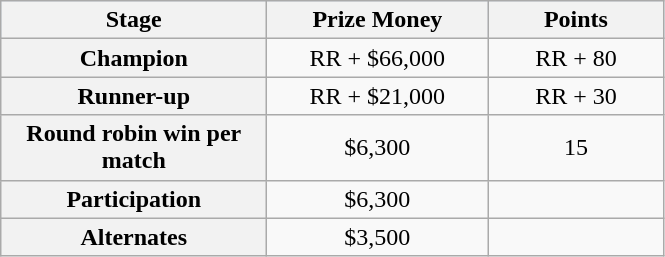<table class=wikitable style=text-align:center>
<tr bgcolor="#d1e4fd">
<th width="170">Stage</th>
<th width="140">Prize Money</th>
<th width="110">Points</th>
</tr>
<tr align="center">
<th>Champion</th>
<td>RR + $66,000</td>
<td>RR + 80</td>
</tr>
<tr align="center">
<th>Runner-up</th>
<td>RR + $21,000</td>
<td>RR + 30</td>
</tr>
<tr align="center">
<th>Round robin win per match</th>
<td>$6,300</td>
<td>15</td>
</tr>
<tr align="center">
<th>Participation</th>
<td>$6,300</td>
<td></td>
</tr>
<tr align="center">
<th>Alternates</th>
<td>$3,500</td>
<td></td>
</tr>
</table>
